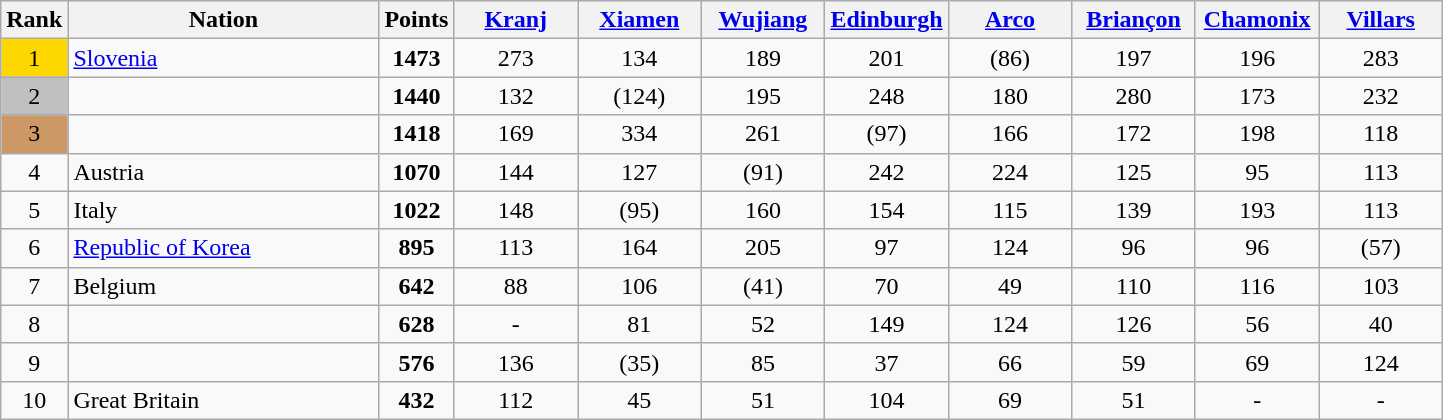<table class="wikitable sortable">
<tr>
<th>Rank</th>
<th width = "200">Nation</th>
<th>Points</th>
<th width = "75" data-sort-type="number"><a href='#'>Kranj</a></th>
<th width = "75" data-sort-type="number"><a href='#'>Xiamen</a></th>
<th width = "75" data-sort-type="number"><a href='#'>Wujiang</a></th>
<th width = "75" data-sort-type="number"><a href='#'>Edinburgh</a></th>
<th width = "75" data-sort-type="number"><a href='#'>Arco</a></th>
<th width = "75" data-sort-type="number"><a href='#'>Briançon</a></th>
<th width = "75" data-sort-type="number"><a href='#'>Chamonix</a></th>
<th width = "75" data-sort-type="number"><a href='#'>Villars</a></th>
</tr>
<tr>
<td align="center" style="background: gold">1</td>
<td> <a href='#'>Slovenia</a></td>
<td align="center"><strong>1473</strong></td>
<td align="center">273</td>
<td align="center">134</td>
<td align="center">189</td>
<td align="center">201</td>
<td align="center">(86)</td>
<td align="center">197</td>
<td align="center">196</td>
<td align="center">283</td>
</tr>
<tr>
<td align="center" style="background: silver">2</td>
<td></td>
<td align="center"><strong>1440</strong></td>
<td align="center">132</td>
<td align="center">(124)</td>
<td align="center">195</td>
<td align="center">248</td>
<td align="center">180</td>
<td align="center">280</td>
<td align="center">173</td>
<td align="center">232</td>
</tr>
<tr>
<td align="center" style="background: #cc9966">3</td>
<td></td>
<td align="center"><strong>1418</strong></td>
<td align="center">169</td>
<td align="center">334</td>
<td align="center">261</td>
<td align="center">(97)</td>
<td align="center">166</td>
<td align="center">172</td>
<td align="center">198</td>
<td align="center">118</td>
</tr>
<tr>
<td align="center">4</td>
<td> Austria</td>
<td align="center"><strong>1070</strong></td>
<td align="center">144</td>
<td align="center">127</td>
<td align="center">(91)</td>
<td align="center">242</td>
<td align="center">224</td>
<td align="center">125</td>
<td align="center">95</td>
<td align="center">113</td>
</tr>
<tr>
<td align="center">5</td>
<td> Italy</td>
<td align="center"><strong>1022</strong></td>
<td align="center">148</td>
<td align="center">(95)</td>
<td align="center">160</td>
<td align="center">154</td>
<td align="center">115</td>
<td align="center">139</td>
<td align="center">193</td>
<td align="center">113</td>
</tr>
<tr>
<td align="center">6</td>
<td> <a href='#'>Republic of Korea</a></td>
<td align="center"><strong>895</strong></td>
<td align="center">113</td>
<td align="center">164</td>
<td align="center">205</td>
<td align="center">97</td>
<td align="center">124</td>
<td align="center">96</td>
<td align="center">96</td>
<td align="center">(57)</td>
</tr>
<tr>
<td align="center">7</td>
<td> Belgium</td>
<td align="center"><strong>642</strong></td>
<td align="center">88</td>
<td align="center">106</td>
<td align="center">(41)</td>
<td align="center">70</td>
<td align="center">49</td>
<td align="center">110</td>
<td align="center">116</td>
<td align="center">103</td>
</tr>
<tr>
<td align="center">8</td>
<td></td>
<td align="center"><strong>628</strong></td>
<td align="center">-</td>
<td align="center">81</td>
<td align="center">52</td>
<td align="center">149</td>
<td align="center">124</td>
<td align="center">126</td>
<td align="center">56</td>
<td align="center">40</td>
</tr>
<tr>
<td align="center">9</td>
<td></td>
<td align="center"><strong>576</strong></td>
<td align="center">136</td>
<td align="center">(35)</td>
<td align="center">85</td>
<td align="center">37</td>
<td align="center">66</td>
<td align="center">59</td>
<td align="center">69</td>
<td align="center">124</td>
</tr>
<tr>
<td align="center">10</td>
<td> Great Britain</td>
<td align="center"><strong>432</strong></td>
<td align="center">112</td>
<td align="center">45</td>
<td align="center">51</td>
<td align="center">104</td>
<td align="center">69</td>
<td align="center">51</td>
<td align="center">-</td>
<td align="center">-</td>
</tr>
</table>
